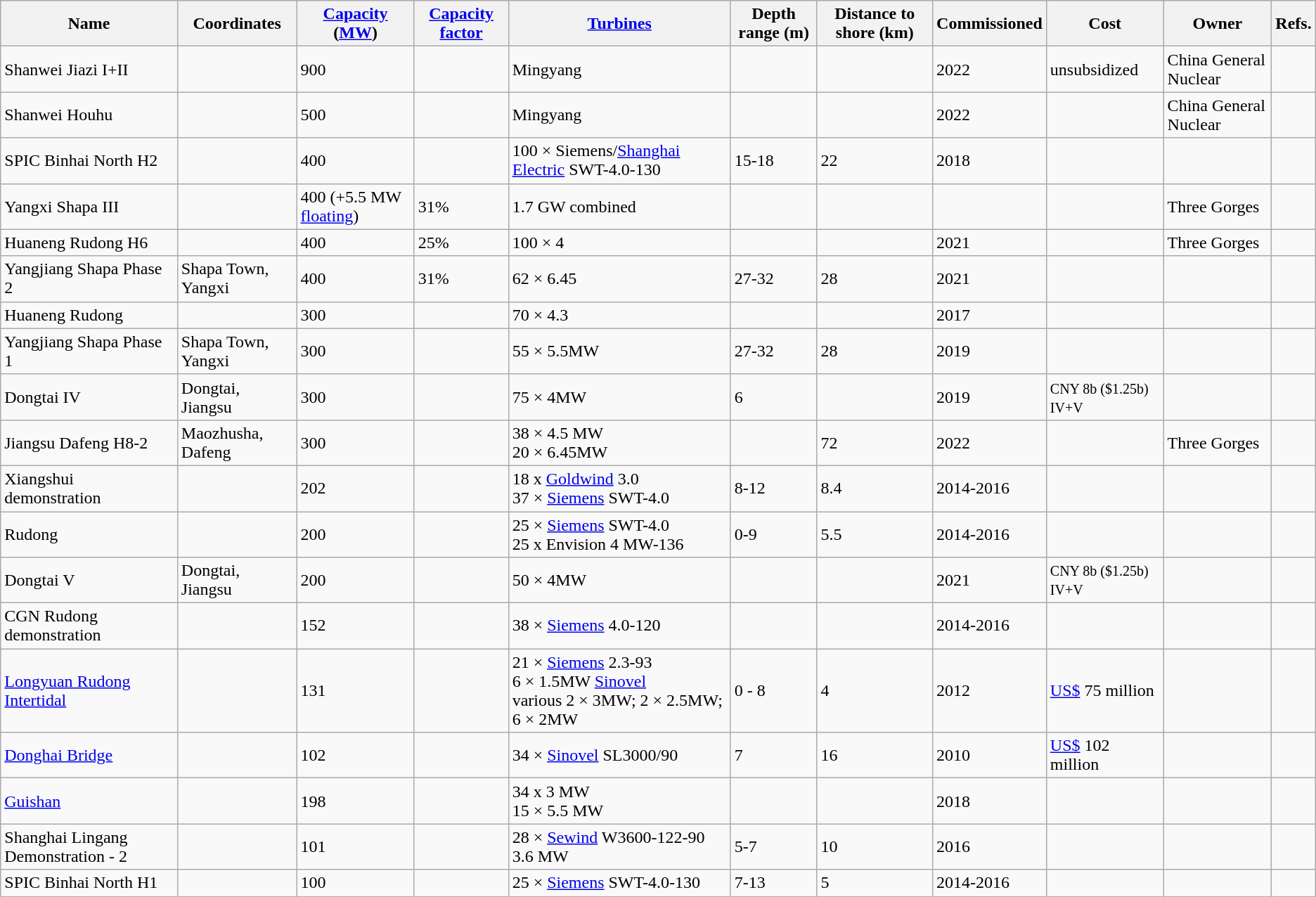<table class="wikitable sortable">
<tr>
<th>Name</th>
<th>Coordinates</th>
<th><a href='#'>Capacity</a><br> (<a href='#'>MW</a>)</th>
<th><a href='#'>Capacity factor</a></th>
<th><a href='#'>Turbines</a></th>
<th>Depth range (m)</th>
<th>Distance to shore (km)</th>
<th>Commissioned</th>
<th>Cost</th>
<th>Owner</th>
<th>Refs.</th>
</tr>
<tr>
<td>Shanwei Jiazi I+II</td>
<td></td>
<td>900</td>
<td></td>
<td>Mingyang</td>
<td></td>
<td></td>
<td>2022</td>
<td>unsubsidized</td>
<td>China General Nuclear</td>
<td></td>
</tr>
<tr>
<td>Shanwei Houhu</td>
<td></td>
<td>500</td>
<td></td>
<td>Mingyang</td>
<td></td>
<td></td>
<td>2022</td>
<td></td>
<td>China General Nuclear</td>
<td></td>
</tr>
<tr>
<td>SPIC Binhai North H2</td>
<td></td>
<td>400</td>
<td></td>
<td>100 × Siemens/<a href='#'>Shanghai Electric</a> SWT-4.0-130</td>
<td>15-18</td>
<td>22</td>
<td>2018</td>
<td></td>
<td></td>
<td></td>
</tr>
<tr>
<td>Yangxi Shapa III</td>
<td></td>
<td>400 (+5.5 MW <a href='#'>floating</a>)</td>
<td>31%</td>
<td>1.7 GW combined</td>
<td></td>
<td></td>
<td></td>
<td></td>
<td>Three Gorges</td>
<td></td>
</tr>
<tr>
<td>Huaneng Rudong H6</td>
<td></td>
<td>400</td>
<td>25%</td>
<td>100 × 4</td>
<td></td>
<td></td>
<td>2021</td>
<td></td>
<td>Three Gorges</td>
<td></td>
</tr>
<tr>
<td>Yangjiang Shapa Phase 2</td>
<td>Shapa Town, Yangxi</td>
<td>400</td>
<td>31%</td>
<td>62 × 6.45</td>
<td>27-32</td>
<td>28</td>
<td>2021</td>
<td></td>
<td></td>
<td></td>
</tr>
<tr>
<td>Huaneng Rudong</td>
<td></td>
<td>300</td>
<td></td>
<td>70 × 4.3</td>
<td></td>
<td></td>
<td>2017</td>
<td></td>
<td></td>
<td></td>
</tr>
<tr>
<td>Yangjiang Shapa Phase 1</td>
<td>Shapa Town, Yangxi</td>
<td>300</td>
<td></td>
<td>55 × 5.5MW</td>
<td>27-32</td>
<td>28</td>
<td>2019</td>
<td></td>
<td></td>
<td></td>
</tr>
<tr>
<td>Dongtai IV</td>
<td>Dongtai, Jiangsu</td>
<td>300</td>
<td></td>
<td>75 × 4MW</td>
<td>6</td>
<td></td>
<td>2019</td>
<td><small>CNY 8b ($1.25b) IV+V</small></td>
<td></td>
<td></td>
</tr>
<tr>
<td>Jiangsu Dafeng H8-2</td>
<td>Maozhusha, Dafeng</td>
<td>300</td>
<td></td>
<td>38 × 4.5 MW<br>20 × 6.45MW</td>
<td></td>
<td>72</td>
<td>2022</td>
<td></td>
<td>Three Gorges</td>
<td></td>
</tr>
<tr>
<td>Xiangshui demonstration</td>
<td></td>
<td>202</td>
<td></td>
<td>18 x <a href='#'>Goldwind</a> 3.0<br>37 × <a href='#'>Siemens</a> SWT-4.0</td>
<td>8-12</td>
<td>8.4</td>
<td>2014-2016</td>
<td></td>
<td></td>
<td></td>
</tr>
<tr>
<td>Rudong</td>
<td></td>
<td>200</td>
<td></td>
<td>25 × <a href='#'>Siemens</a> SWT-4.0<br>25 x Envision 4 MW-136</td>
<td>0-9</td>
<td>5.5</td>
<td>2014-2016</td>
<td></td>
<td></td>
<td></td>
</tr>
<tr>
<td>Dongtai V</td>
<td>Dongtai, Jiangsu</td>
<td>200</td>
<td></td>
<td>50 × 4MW</td>
<td></td>
<td></td>
<td>2021</td>
<td><small>CNY 8b ($1.25b) IV+V</small></td>
<td></td>
<td></td>
</tr>
<tr>
<td>CGN Rudong demonstration</td>
<td></td>
<td>152</td>
<td></td>
<td>38 × <a href='#'>Siemens</a> 4.0-120</td>
<td></td>
<td></td>
<td>2014-2016</td>
<td></td>
<td></td>
<td></td>
</tr>
<tr>
<td><a href='#'>Longyuan Rudong Intertidal</a></td>
<td></td>
<td>131</td>
<td></td>
<td>21 × <a href='#'>Siemens</a> 2.3-93<br>6 × 1.5MW <a href='#'>Sinovel</a><br>various 2 × 3MW; 2 × 2.5MW; 6 × 2MW</td>
<td>0 - 8</td>
<td>4</td>
<td>2012</td>
<td><a href='#'>US$</a>  75 million</td>
<td></td>
<td></td>
</tr>
<tr>
<td><a href='#'>Donghai Bridge</a></td>
<td></td>
<td>102</td>
<td></td>
<td>34 × <a href='#'>Sinovel</a> SL3000/90</td>
<td>7</td>
<td>16</td>
<td>2010</td>
<td><a href='#'>US$</a> 102 million</td>
<td></td>
<td></td>
</tr>
<tr>
<td><a href='#'>Guishan</a></td>
<td></td>
<td>198</td>
<td></td>
<td>34 x 3 MW<br>15 × 5.5 MW</td>
<td></td>
<td></td>
<td>2018</td>
<td></td>
<td></td>
<td></td>
</tr>
<tr>
<td>Shanghai Lingang Demonstration - 2</td>
<td></td>
<td>101</td>
<td></td>
<td>28 × <a href='#'>Sewind</a> W3600-122-90 3.6 MW</td>
<td>5-7</td>
<td>10</td>
<td>2016</td>
<td></td>
<td></td>
<td></td>
</tr>
<tr>
<td>SPIC Binhai North H1</td>
<td></td>
<td>100</td>
<td></td>
<td>25 × <a href='#'>Siemens</a> SWT-4.0-130</td>
<td>7-13</td>
<td>5</td>
<td>2014-2016</td>
<td></td>
<td></td>
<td><br></td>
</tr>
</table>
